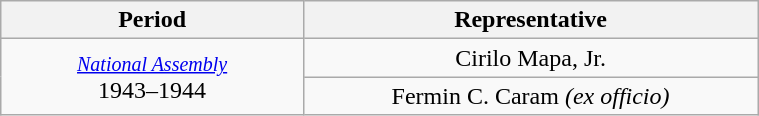<table class="wikitable" style="text-align:center; width:40%;">
<tr>
<th width="40%">Period</th>
<th>Representative</th>
</tr>
<tr>
<td rowspan="2"><small><a href='#'><em>National Assembly</em></a></small><br>1943–1944</td>
<td>Cirilo Mapa, Jr.</td>
</tr>
<tr>
<td>Fermin C. Caram <em>(ex officio)</em></td>
</tr>
</table>
